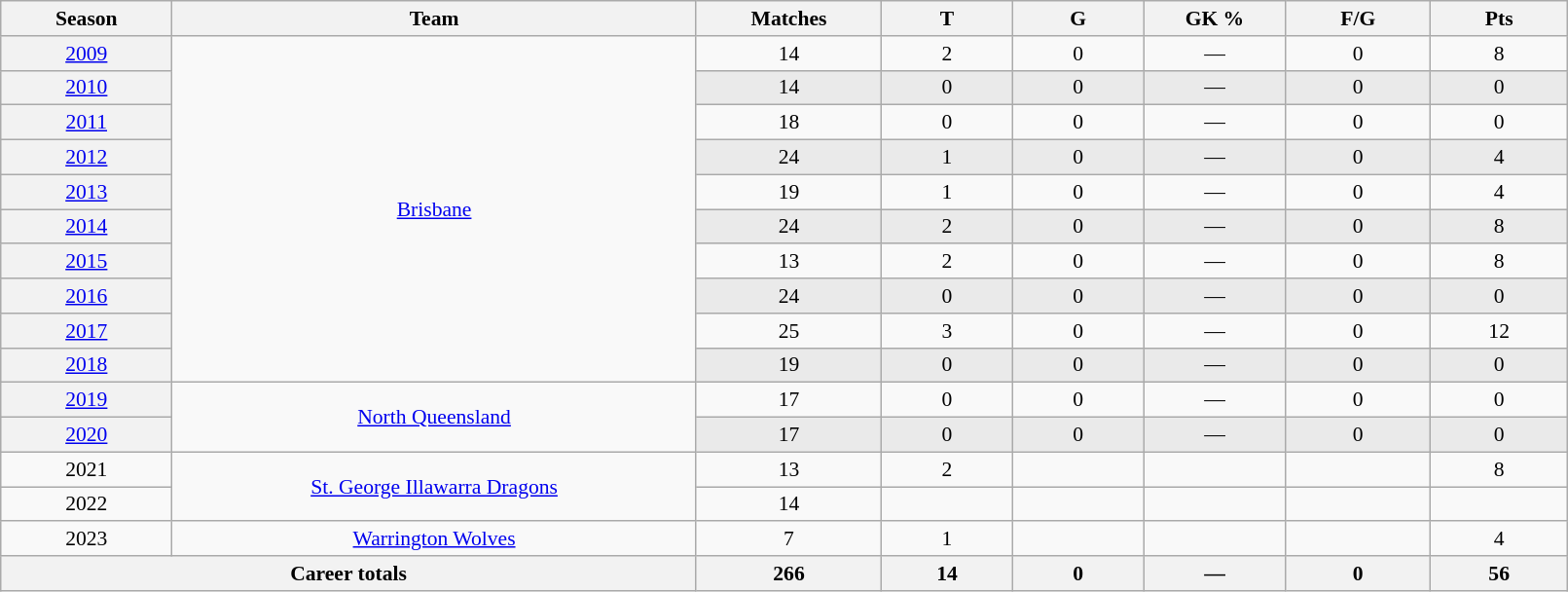<table class="wikitable sortable"  style="font-size:90%; text-align:center; width:85%;">
<tr>
<th width=2%>Season</th>
<th width=8%>Team</th>
<th width=2%>Matches</th>
<th width=2%>T</th>
<th width=2%>G</th>
<th width=2%>GK %</th>
<th width=2%>F/G</th>
<th width=2%>Pts</th>
</tr>
<tr>
<th scope="row" style="text-align:center; font-weight:normal"><a href='#'>2009</a></th>
<td rowspan="10" style="text-align:center;"> <a href='#'>Brisbane</a></td>
<td>14</td>
<td>2</td>
<td>0</td>
<td>—</td>
<td>0</td>
<td>8</td>
</tr>
<tr style="background:#eaeaea;">
<th scope="row" style="text-align:center; font-weight:normal"><a href='#'>2010</a></th>
<td>14</td>
<td>0</td>
<td>0</td>
<td>—</td>
<td>0</td>
<td>0</td>
</tr>
<tr>
<th scope="row" style="text-align:center; font-weight:normal"><a href='#'>2011</a></th>
<td>18</td>
<td>0</td>
<td>0</td>
<td>—</td>
<td>0</td>
<td>0</td>
</tr>
<tr style="background:#eaeaea;">
<th scope="row" style="text-align:center; font-weight:normal"><a href='#'>2012</a></th>
<td>24</td>
<td>1</td>
<td>0</td>
<td>—</td>
<td>0</td>
<td>4</td>
</tr>
<tr>
<th scope="row" style="text-align:center; font-weight:normal"><a href='#'>2013</a></th>
<td>19</td>
<td>1</td>
<td>0</td>
<td>—</td>
<td>0</td>
<td>4</td>
</tr>
<tr style="background:#eaeaea;">
<th scope="row" style="text-align:center; font-weight:normal"><a href='#'>2014</a></th>
<td>24</td>
<td>2</td>
<td>0</td>
<td>—</td>
<td>0</td>
<td>8</td>
</tr>
<tr>
<th scope="row" style="text-align:center; font-weight:normal"><a href='#'>2015</a></th>
<td>13</td>
<td>2</td>
<td>0</td>
<td>—</td>
<td>0</td>
<td>8</td>
</tr>
<tr style="background:#eaeaea;">
<th scope="row" style="text-align:center; font-weight:normal"><a href='#'>2016</a></th>
<td>24</td>
<td>0</td>
<td>0</td>
<td>—</td>
<td>0</td>
<td>0</td>
</tr>
<tr>
<th scope="row" style="text-align:center; font-weight:normal"><a href='#'>2017</a></th>
<td>25</td>
<td>3</td>
<td>0</td>
<td>—</td>
<td>0</td>
<td>12</td>
</tr>
<tr style="background:#eaeaea;">
<th scope="row" style="text-align:center; font-weight:normal"><a href='#'>2018</a></th>
<td>19</td>
<td>0</td>
<td>0</td>
<td>—</td>
<td>0</td>
<td>0</td>
</tr>
<tr>
<th scope="row" style="text-align:center; font-weight:normal"><a href='#'>2019</a></th>
<td rowspan="2" style="text-align:center;"> <a href='#'>North Queensland</a></td>
<td>17</td>
<td>0</td>
<td>0</td>
<td>—</td>
<td>0</td>
<td>0</td>
</tr>
<tr style="background:#eaeaea;">
<th scope="row" style="text-align:center; font-weight:normal"><a href='#'>2020</a></th>
<td>17</td>
<td>0</td>
<td>0</td>
<td>—</td>
<td>0</td>
<td>0</td>
</tr>
<tr>
<td>2021</td>
<td rowspan="2"> <a href='#'>St. George Illawarra Dragons</a></td>
<td>13</td>
<td>2</td>
<td></td>
<td></td>
<td></td>
<td>8</td>
</tr>
<tr>
<td>2022</td>
<td>14</td>
<td></td>
<td></td>
<td></td>
<td></td>
<td></td>
</tr>
<tr>
<td>2023</td>
<td> <a href='#'>Warrington Wolves</a></td>
<td>7</td>
<td>1</td>
<td></td>
<td></td>
<td></td>
<td>4</td>
</tr>
<tr class="sortbottom">
<th colspan="2">Career totals</th>
<th>266</th>
<th>14</th>
<th>0</th>
<th>—</th>
<th>0</th>
<th>56</th>
</tr>
</table>
